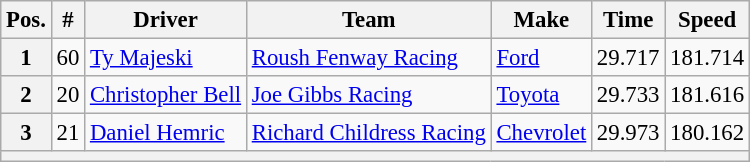<table class="wikitable" style="font-size:95%">
<tr>
<th>Pos.</th>
<th>#</th>
<th>Driver</th>
<th>Team</th>
<th>Make</th>
<th>Time</th>
<th>Speed</th>
</tr>
<tr>
<th>1</th>
<td>60</td>
<td><a href='#'>Ty Majeski</a></td>
<td><a href='#'>Roush Fenway Racing</a></td>
<td><a href='#'>Ford</a></td>
<td>29.717</td>
<td>181.714</td>
</tr>
<tr>
<th>2</th>
<td>20</td>
<td><a href='#'>Christopher Bell</a></td>
<td><a href='#'>Joe Gibbs Racing</a></td>
<td><a href='#'>Toyota</a></td>
<td>29.733</td>
<td>181.616</td>
</tr>
<tr>
<th>3</th>
<td>21</td>
<td><a href='#'>Daniel Hemric</a></td>
<td><a href='#'>Richard Childress Racing</a></td>
<td><a href='#'>Chevrolet</a></td>
<td>29.973</td>
<td>180.162</td>
</tr>
<tr>
<th colspan="7"></th>
</tr>
</table>
